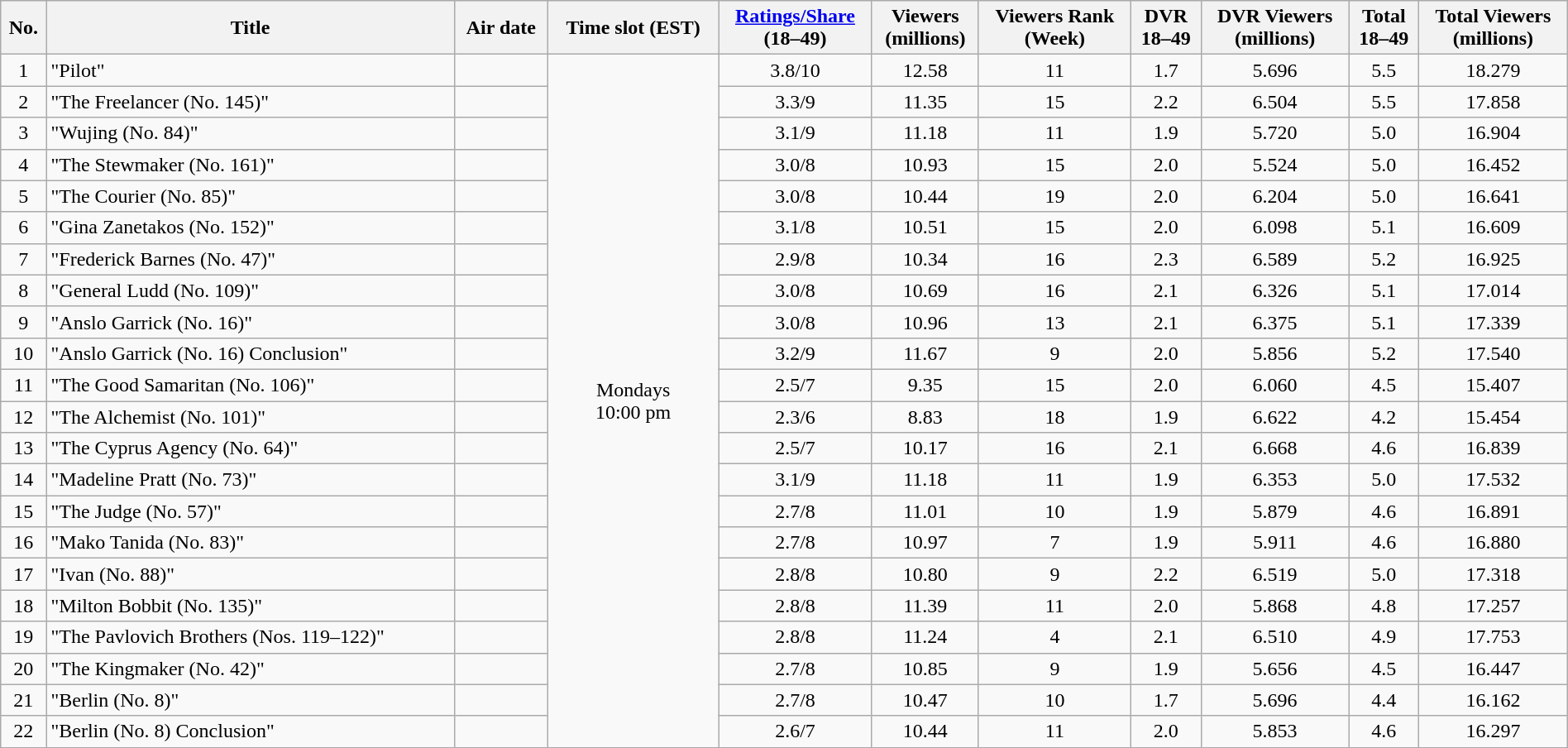<table class="wikitable plainrowheaders" style="width:100%;">
<tr>
<th>No.</th>
<th>Title</th>
<th>Air date</th>
<th>Time slot (EST)</th>
<th><a href='#'>Ratings/Share</a><br>(18–49)</th>
<th>Viewers<br>(millions)</th>
<th>Viewers Rank<br>(Week)</th>
<th>DVR<br>18–49</th>
<th>DVR Viewers<br>(millions)</th>
<th>Total<br>18–49</th>
<th>Total Viewers<br>(millions)</th>
</tr>
<tr>
<td style="text-align:center">1</td>
<td>"Pilot"</td>
<td></td>
<td style="text-align:center" rowspan=22>Mondays<br>10:00 pm</td>
<td style="text-align:center">3.8/10</td>
<td style="text-align:center">12.58</td>
<td style="text-align:center">11</td>
<td style="text-align:center">1.7</td>
<td style="text-align:center">5.696</td>
<td style="text-align:center">5.5</td>
<td style="text-align:center">18.279</td>
</tr>
<tr>
<td style="text-align:center">2</td>
<td>"The Freelancer (No. 145)"</td>
<td></td>
<td style="text-align:center">3.3/9</td>
<td style="text-align:center">11.35</td>
<td style="text-align:center">15</td>
<td style="text-align:center">2.2</td>
<td style="text-align:center">6.504</td>
<td style="text-align:center">5.5</td>
<td style="text-align:center">17.858</td>
</tr>
<tr>
<td style="text-align:center">3</td>
<td>"Wujing (No. 84)"</td>
<td></td>
<td style="text-align:center">3.1/9</td>
<td style="text-align:center">11.18</td>
<td style="text-align:center">11</td>
<td style="text-align:center">1.9</td>
<td style="text-align:center">5.720</td>
<td style="text-align:center">5.0</td>
<td style="text-align:center">16.904</td>
</tr>
<tr>
<td style="text-align:center">4</td>
<td>"The Stewmaker (No. 161)"</td>
<td></td>
<td style="text-align:center">3.0/8</td>
<td style="text-align:center">10.93</td>
<td style="text-align:center">15</td>
<td style="text-align:center">2.0</td>
<td style="text-align:center">5.524</td>
<td style="text-align:center">5.0</td>
<td style="text-align:center">16.452</td>
</tr>
<tr>
<td style="text-align:center">5</td>
<td>"The Courier (No. 85)"</td>
<td></td>
<td style="text-align:center">3.0/8</td>
<td style="text-align:center">10.44</td>
<td style="text-align:center">19</td>
<td style="text-align:center">2.0</td>
<td style="text-align:center">6.204</td>
<td style="text-align:center">5.0</td>
<td style="text-align:center">16.641</td>
</tr>
<tr>
<td style="text-align:center">6</td>
<td>"Gina Zanetakos (No. 152)"</td>
<td></td>
<td style="text-align:center">3.1/8</td>
<td style="text-align:center">10.51</td>
<td style="text-align:center">15</td>
<td style="text-align:center">2.0</td>
<td style="text-align:center">6.098</td>
<td style="text-align:center">5.1</td>
<td style="text-align:center">16.609</td>
</tr>
<tr>
<td style="text-align:center">7</td>
<td>"Frederick Barnes (No. 47)"</td>
<td></td>
<td style="text-align:center">2.9/8</td>
<td style="text-align:center">10.34</td>
<td style="text-align:center">16</td>
<td style="text-align:center">2.3</td>
<td style="text-align:center">6.589</td>
<td style="text-align:center">5.2</td>
<td style="text-align:center">16.925</td>
</tr>
<tr>
<td style="text-align:center">8</td>
<td>"General Ludd (No. 109)"</td>
<td></td>
<td style="text-align:center">3.0/8</td>
<td style="text-align:center">10.69</td>
<td style="text-align:center">16</td>
<td style="text-align:center">2.1</td>
<td style="text-align:center">6.326</td>
<td style="text-align:center">5.1</td>
<td style="text-align:center">17.014</td>
</tr>
<tr>
<td style="text-align:center">9</td>
<td>"Anslo Garrick (No. 16)"</td>
<td></td>
<td style="text-align:center">3.0/8</td>
<td style="text-align:center">10.96</td>
<td style="text-align:center">13</td>
<td style="text-align:center">2.1</td>
<td style="text-align:center">6.375</td>
<td style="text-align:center">5.1</td>
<td style="text-align:center">17.339</td>
</tr>
<tr>
<td style="text-align:center">10</td>
<td>"Anslo Garrick (No. 16) Conclusion"</td>
<td></td>
<td style="text-align:center">3.2/9</td>
<td style="text-align:center">11.67</td>
<td style="text-align:center">9</td>
<td style="text-align:center">2.0</td>
<td style="text-align:center">5.856</td>
<td style="text-align:center">5.2</td>
<td style="text-align:center">17.540</td>
</tr>
<tr>
<td style="text-align:center">11</td>
<td>"The Good Samaritan (No. 106)"</td>
<td></td>
<td style="text-align:center">2.5/7</td>
<td style="text-align:center">9.35</td>
<td style="text-align:center">15</td>
<td style="text-align:center">2.0</td>
<td style="text-align:center">6.060</td>
<td style="text-align:center">4.5</td>
<td style="text-align:center">15.407</td>
</tr>
<tr>
<td style="text-align:center">12</td>
<td>"The Alchemist (No. 101)"</td>
<td></td>
<td style="text-align:center">2.3/6</td>
<td style="text-align:center">8.83</td>
<td style="text-align:center">18</td>
<td style="text-align:center">1.9</td>
<td style="text-align:center">6.622</td>
<td style="text-align:center">4.2</td>
<td style="text-align:center">15.454</td>
</tr>
<tr>
<td style="text-align:center">13</td>
<td>"The Cyprus Agency (No. 64)"</td>
<td></td>
<td style="text-align:center">2.5/7</td>
<td style="text-align:center">10.17</td>
<td style="text-align:center">16</td>
<td style="text-align:center">2.1</td>
<td style="text-align:center">6.668</td>
<td style="text-align:center">4.6</td>
<td style="text-align:center">16.839</td>
</tr>
<tr>
<td style="text-align:center">14</td>
<td>"Madeline Pratt (No. 73)"</td>
<td></td>
<td style="text-align:center">3.1/9</td>
<td style="text-align:center">11.18</td>
<td style="text-align:center">11</td>
<td style="text-align:center">1.9</td>
<td style="text-align:center">6.353</td>
<td style="text-align:center">5.0</td>
<td style="text-align:center">17.532</td>
</tr>
<tr>
<td style="text-align:center">15</td>
<td>"The Judge (No. 57)"</td>
<td></td>
<td style="text-align:center">2.7/8</td>
<td style="text-align:center">11.01</td>
<td style="text-align:center">10</td>
<td style="text-align:center">1.9</td>
<td style="text-align:center">5.879</td>
<td style="text-align:center">4.6</td>
<td style="text-align:center">16.891</td>
</tr>
<tr>
<td style="text-align:center">16</td>
<td>"Mako Tanida (No. 83)"</td>
<td></td>
<td style="text-align:center">2.7/8</td>
<td style="text-align:center">10.97</td>
<td style="text-align:center">7</td>
<td style="text-align:center">1.9</td>
<td style="text-align:center">5.911</td>
<td style="text-align:center">4.6</td>
<td style="text-align:center">16.880</td>
</tr>
<tr>
<td style="text-align:center">17</td>
<td>"Ivan (No. 88)"</td>
<td></td>
<td style="text-align:center">2.8/8</td>
<td style="text-align:center">10.80</td>
<td style="text-align:center">9</td>
<td style="text-align:center">2.2</td>
<td style="text-align:center">6.519</td>
<td style="text-align:center">5.0</td>
<td style="text-align:center">17.318</td>
</tr>
<tr>
<td style="text-align:center">18</td>
<td>"Milton Bobbit (No. 135)"</td>
<td></td>
<td style="text-align:center">2.8/8</td>
<td style="text-align:center">11.39</td>
<td style="text-align:center">11</td>
<td style="text-align:center">2.0</td>
<td style="text-align:center">5.868</td>
<td style="text-align:center">4.8</td>
<td style="text-align:center">17.257</td>
</tr>
<tr>
<td style="text-align:center">19</td>
<td>"The Pavlovich Brothers (Nos. 119–122)"</td>
<td></td>
<td style="text-align:center">2.8/8</td>
<td style="text-align:center">11.24</td>
<td style="text-align:center">4</td>
<td style="text-align:center">2.1</td>
<td style="text-align:center">6.510</td>
<td style="text-align:center">4.9</td>
<td style="text-align:center">17.753</td>
</tr>
<tr>
<td style="text-align:center">20</td>
<td>"The Kingmaker (No. 42)"</td>
<td></td>
<td style="text-align:center">2.7/8</td>
<td style="text-align:center">10.85</td>
<td style="text-align:center">9</td>
<td style="text-align:center">1.9</td>
<td style="text-align:center">5.656</td>
<td style="text-align:center">4.5</td>
<td style="text-align:center">16.447</td>
</tr>
<tr>
<td style="text-align:center">21</td>
<td>"Berlin (No. 8)"</td>
<td></td>
<td style="text-align:center">2.7/8</td>
<td style="text-align:center">10.47</td>
<td style="text-align:center">10</td>
<td style="text-align:center">1.7</td>
<td style="text-align:center">5.696</td>
<td style="text-align:center">4.4</td>
<td style="text-align:center">16.162</td>
</tr>
<tr>
<td style="text-align:center">22</td>
<td>"Berlin (No. 8) Conclusion"</td>
<td></td>
<td style="text-align:center">2.6/7</td>
<td style="text-align:center">10.44</td>
<td style="text-align:center">11</td>
<td style="text-align:center">2.0</td>
<td style="text-align:center">5.853</td>
<td style="text-align:center">4.6</td>
<td style="text-align:center">16.297</td>
</tr>
</table>
